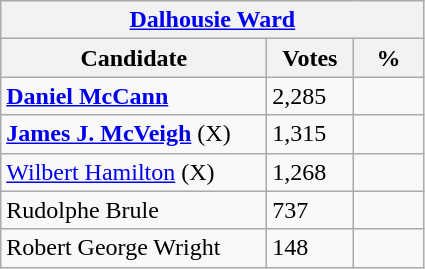<table class="wikitable">
<tr>
<th colspan="3"><a href='#'>Dalhousie Ward</a></th>
</tr>
<tr>
<th style="width: 170px">Candidate</th>
<th style="width: 50px">Votes</th>
<th style="width: 40px">%</th>
</tr>
<tr>
<td><strong><a href='#'>Daniel McCann</a></strong></td>
<td>2,285</td>
<td></td>
</tr>
<tr>
<td><strong><a href='#'>James J. McVeigh</a></strong> (X)</td>
<td>1,315</td>
<td></td>
</tr>
<tr>
<td><a href='#'>Wilbert Hamilton</a> (X)</td>
<td>1,268</td>
<td></td>
</tr>
<tr>
<td>Rudolphe Brule</td>
<td>737</td>
<td></td>
</tr>
<tr>
<td>Robert George Wright</td>
<td>148</td>
<td></td>
</tr>
</table>
